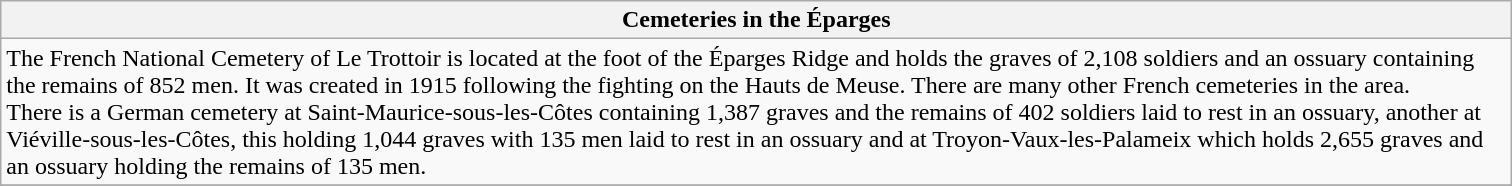<table class="wikitable sortable">
<tr>
<th scope="col" style="width:1000px;">Cemeteries in the Éparges</th>
</tr>
<tr>
<td>The French National Cemetery of Le Trottoir is located at the foot of the Éparges Ridge and holds the graves of 2,108 soldiers and an ossuary containing the remains of 852 men. It was created in 1915 following the fighting on the Hauts de Meuse. There are many other French cemeteries in the area.<br>There is a German cemetery at Saint-Maurice-sous-les-Côtes containing 1,387 graves and the remains of 402 soldiers laid to rest in an ossuary, another at Viéville-sous-les-Côtes, this holding 1,044 graves with 135 men laid to rest in an ossuary and at Troyon-Vaux-les-Palameix which holds 2,655 graves and an ossuary holding the remains of 135 men.</td>
</tr>
<tr>
</tr>
</table>
